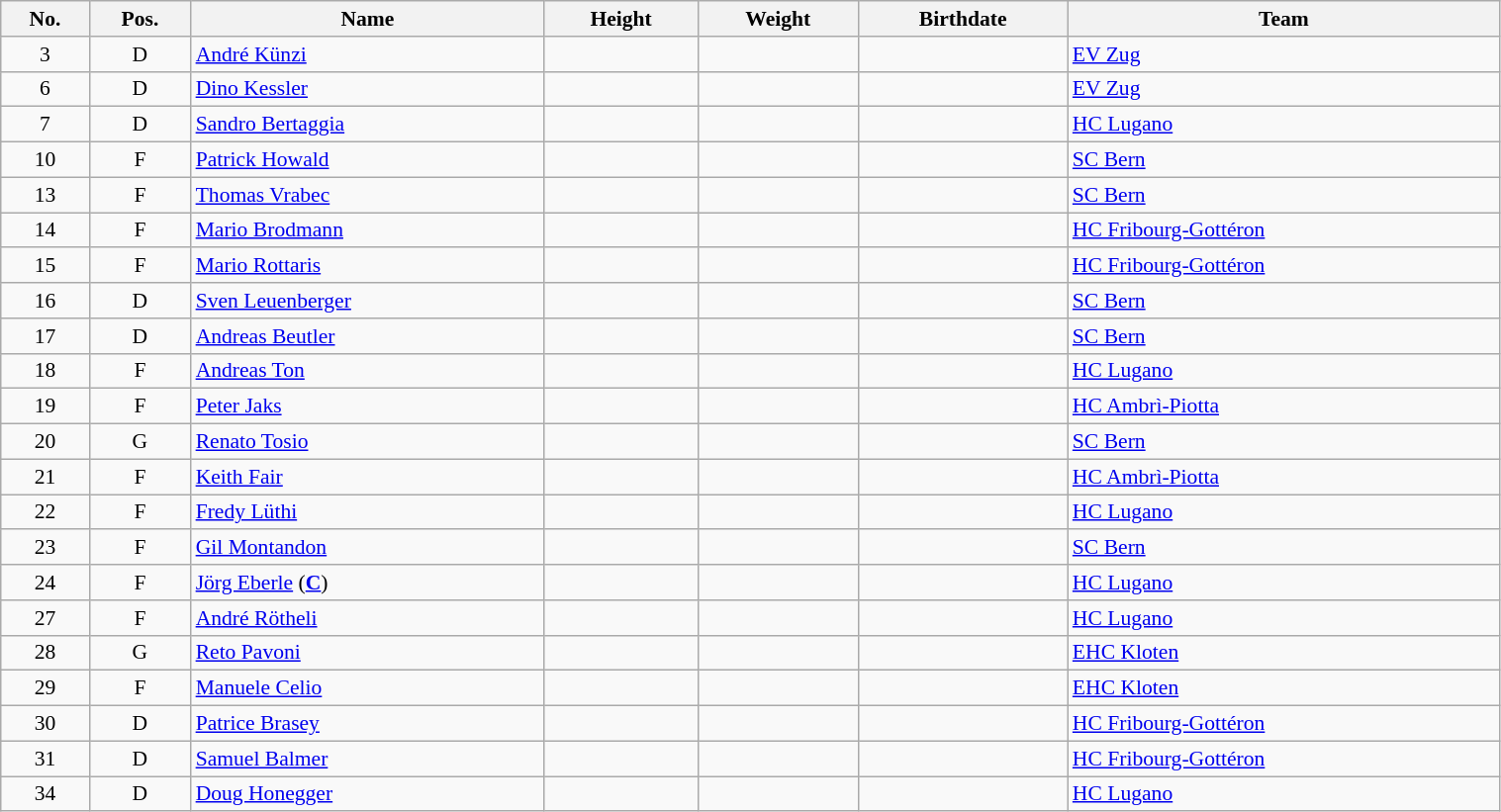<table class="wikitable sortable" width="80%" style="font-size: 90%; text-align: center;">
<tr>
<th>No.</th>
<th>Pos.</th>
<th>Name</th>
<th>Height</th>
<th>Weight</th>
<th>Birthdate</th>
<th>Team</th>
</tr>
<tr>
<td>3</td>
<td>D</td>
<td style="text-align:left;"><a href='#'>André Künzi</a></td>
<td></td>
<td></td>
<td style="text-align:right;"></td>
<td style="text-align:left;"> <a href='#'>EV Zug</a></td>
</tr>
<tr>
<td>6</td>
<td>D</td>
<td style="text-align:left;"><a href='#'>Dino Kessler</a></td>
<td></td>
<td></td>
<td style="text-align:right;"></td>
<td style="text-align:left;"> <a href='#'>EV Zug</a></td>
</tr>
<tr>
<td>7</td>
<td>D</td>
<td style="text-align:left;"><a href='#'>Sandro Bertaggia</a></td>
<td></td>
<td></td>
<td style="text-align:right;"></td>
<td style="text-align:left;"> <a href='#'>HC Lugano</a></td>
</tr>
<tr>
<td>10</td>
<td>F</td>
<td style="text-align:left;"><a href='#'>Patrick Howald</a></td>
<td></td>
<td></td>
<td style="text-align:right;"></td>
<td style="text-align:left;"> <a href='#'>SC Bern</a></td>
</tr>
<tr>
<td>13</td>
<td>F</td>
<td style="text-align:left;"><a href='#'>Thomas Vrabec</a></td>
<td></td>
<td></td>
<td style="text-align:right;"></td>
<td style="text-align:left;"> <a href='#'>SC Bern</a></td>
</tr>
<tr>
<td>14</td>
<td>F</td>
<td style="text-align:left;"><a href='#'>Mario Brodmann</a></td>
<td></td>
<td></td>
<td style="text-align:right;"></td>
<td style="text-align:left;"> <a href='#'>HC Fribourg-Gottéron</a></td>
</tr>
<tr>
<td>15</td>
<td>F</td>
<td style="text-align:left;"><a href='#'>Mario Rottaris</a></td>
<td></td>
<td></td>
<td style="text-align:right;"></td>
<td style="text-align:left;"> <a href='#'>HC Fribourg-Gottéron</a></td>
</tr>
<tr>
<td>16</td>
<td>D</td>
<td style="text-align:left;"><a href='#'>Sven Leuenberger</a></td>
<td></td>
<td></td>
<td style="text-align:right;"></td>
<td style="text-align:left;"> <a href='#'>SC Bern</a></td>
</tr>
<tr>
<td>17</td>
<td>D</td>
<td style="text-align:left;"><a href='#'>Andreas Beutler</a></td>
<td></td>
<td></td>
<td style="text-align:right;"></td>
<td style="text-align:left;"> <a href='#'>SC Bern</a></td>
</tr>
<tr>
<td>18</td>
<td>F</td>
<td style="text-align:left;"><a href='#'>Andreas Ton</a></td>
<td></td>
<td></td>
<td style="text-align:right;"></td>
<td style="text-align:left;"> <a href='#'>HC Lugano</a></td>
</tr>
<tr>
<td>19</td>
<td>F</td>
<td style="text-align:left;"><a href='#'>Peter Jaks</a></td>
<td></td>
<td></td>
<td style="text-align:right;"></td>
<td style="text-align:left;"> <a href='#'>HC Ambrì-Piotta</a></td>
</tr>
<tr>
<td>20</td>
<td>G</td>
<td style="text-align:left;"><a href='#'>Renato Tosio</a></td>
<td></td>
<td></td>
<td style="text-align:right;"></td>
<td style="text-align:left;"> <a href='#'>SC Bern</a></td>
</tr>
<tr>
<td>21</td>
<td>F</td>
<td style="text-align:left;"><a href='#'>Keith Fair</a></td>
<td></td>
<td></td>
<td style="text-align:right;"></td>
<td style="text-align:left;"> <a href='#'>HC Ambrì-Piotta</a></td>
</tr>
<tr>
<td>22</td>
<td>F</td>
<td style="text-align:left;"><a href='#'>Fredy Lüthi</a></td>
<td></td>
<td></td>
<td style="text-align:right;"></td>
<td style="text-align:left;"> <a href='#'>HC Lugano</a></td>
</tr>
<tr>
<td>23</td>
<td>F</td>
<td style="text-align:left;"><a href='#'>Gil Montandon</a></td>
<td></td>
<td></td>
<td style="text-align:right;"></td>
<td style="text-align:left;"> <a href='#'>SC Bern</a></td>
</tr>
<tr>
<td>24</td>
<td>F</td>
<td style="text-align:left;"><a href='#'>Jörg Eberle</a> (<strong><a href='#'>C</a></strong>)</td>
<td></td>
<td></td>
<td style="text-align:right;"></td>
<td style="text-align:left;"> <a href='#'>HC Lugano</a></td>
</tr>
<tr>
<td>27</td>
<td>F</td>
<td style="text-align:left;"><a href='#'>André Rötheli</a></td>
<td></td>
<td></td>
<td style="text-align:right;"></td>
<td style="text-align:left;"> <a href='#'>HC Lugano</a></td>
</tr>
<tr>
<td>28</td>
<td>G</td>
<td style="text-align:left;"><a href='#'>Reto Pavoni</a></td>
<td></td>
<td></td>
<td style="text-align:right;"></td>
<td style="text-align:left;"> <a href='#'>EHC Kloten</a></td>
</tr>
<tr>
<td>29</td>
<td>F</td>
<td style="text-align:left;"><a href='#'>Manuele Celio</a></td>
<td></td>
<td></td>
<td style="text-align:right;"></td>
<td style="text-align:left;"> <a href='#'>EHC Kloten</a></td>
</tr>
<tr>
<td>30</td>
<td>D</td>
<td style="text-align:left;"><a href='#'>Patrice Brasey</a></td>
<td></td>
<td></td>
<td style="text-align:right;"></td>
<td style="text-align:left;"> <a href='#'>HC Fribourg-Gottéron</a></td>
</tr>
<tr>
<td>31</td>
<td>D</td>
<td style="text-align:left;"><a href='#'>Samuel Balmer</a></td>
<td></td>
<td></td>
<td style="text-align:right;"></td>
<td style="text-align:left;"> <a href='#'>HC Fribourg-Gottéron</a></td>
</tr>
<tr>
<td>34</td>
<td>D</td>
<td style="text-align:left;"><a href='#'>Doug Honegger</a></td>
<td></td>
<td></td>
<td style="text-align:right;"></td>
<td style="text-align:left;"> <a href='#'>HC Lugano</a></td>
</tr>
</table>
